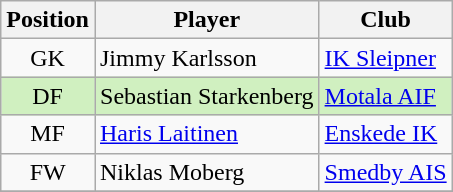<table class="wikitable" style="text-align:center;float:left;margin-right:1em;">
<tr>
<th>Position</th>
<th>Player</th>
<th>Club</th>
</tr>
<tr>
<td>GK</td>
<td align="left"> Jimmy Karlsson</td>
<td align="left"><a href='#'>IK Sleipner</a></td>
</tr>
<tr bgcolor=#D0F0C0>
<td>DF</td>
<td align="left"> Sebastian Starkenberg</td>
<td align="left"><a href='#'>Motala AIF</a></td>
</tr>
<tr>
<td>MF</td>
<td align="left"> <a href='#'>Haris Laitinen</a></td>
<td align="left"><a href='#'>Enskede IK</a></td>
</tr>
<tr>
<td>FW</td>
<td align="left"> Niklas Moberg</td>
<td align="left"><a href='#'>Smedby AIS</a></td>
</tr>
<tr>
</tr>
</table>
